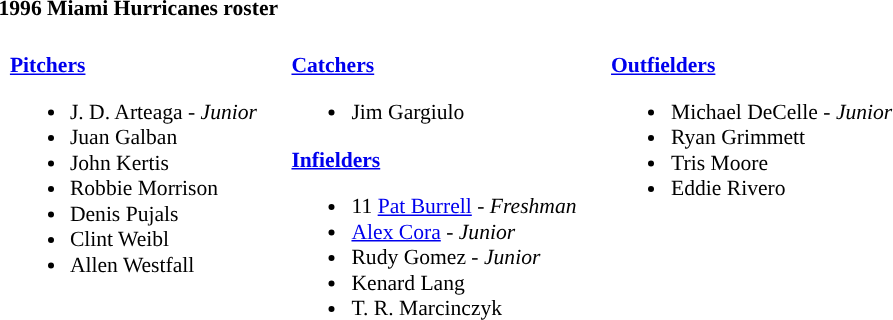<table class="toccolours" style="text-align: left; font-size:90%;">
<tr>
<th colspan="9">1996 Miami Hurricanes roster</th>
</tr>
<tr>
<td width="03"> </td>
<td valign="top"><br><strong><a href='#'>Pitchers</a></strong><ul><li>J. D. Arteaga - <em>Junior</em></li><li>Juan Galban</li><li>John Kertis</li><li>Robbie Morrison</li><li>Denis Pujals</li><li>Clint Weibl</li><li>Allen Westfall</li></ul></td>
<td width="15"> </td>
<td valign="top"><br><strong><a href='#'>Catchers</a></strong><ul><li>Jim Gargiulo</li></ul><strong><a href='#'>Infielders</a></strong><ul><li>11 <a href='#'>Pat Burrell</a> - <em>Freshman</em></li><li><a href='#'>Alex Cora</a> - <em>Junior</em></li><li>Rudy Gomez - <em>Junior</em></li><li>Kenard Lang</li><li>T. R. Marcinczyk</li></ul></td>
<td width="15"> </td>
<td valign="top"><br><strong><a href='#'>Outfielders</a></strong><ul><li>Michael DeCelle - <em>Junior</em></li><li>Ryan Grimmett</li><li>Tris Moore</li><li>Eddie Rivero</li></ul></td>
</tr>
</table>
